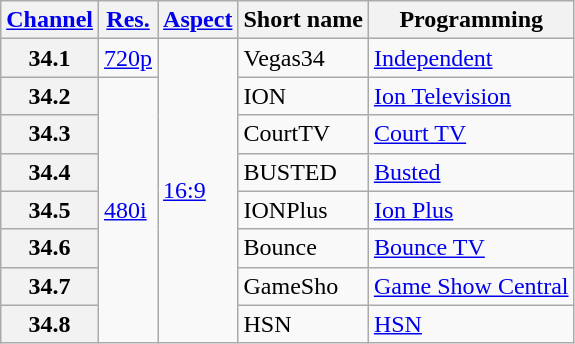<table class="wikitable">
<tr>
<th scope = "col"><a href='#'>Channel</a></th>
<th scope = "col"><a href='#'>Res.</a></th>
<th scope = "col"><a href='#'>Aspect</a></th>
<th scope = "col">Short name</th>
<th scope = "col">Programming</th>
</tr>
<tr>
<th scope = "row">34.1</th>
<td><a href='#'>720p</a></td>
<td rowspan="8"><a href='#'>16:9</a></td>
<td>Vegas34</td>
<td><a href='#'>Independent</a></td>
</tr>
<tr>
<th scope = "row">34.2</th>
<td rowspan="7"><a href='#'>480i</a></td>
<td>ION</td>
<td><a href='#'>Ion Television</a></td>
</tr>
<tr>
<th scope = "row">34.3</th>
<td>CourtTV</td>
<td><a href='#'>Court TV</a></td>
</tr>
<tr>
<th scope = "row">34.4</th>
<td>BUSTED</td>
<td><a href='#'>Busted</a></td>
</tr>
<tr>
<th scope = "row">34.5</th>
<td>IONPlus</td>
<td><a href='#'>Ion Plus</a></td>
</tr>
<tr>
<th scope = "row">34.6</th>
<td>Bounce</td>
<td><a href='#'>Bounce TV</a></td>
</tr>
<tr>
<th scope = "row">34.7</th>
<td>GameSho</td>
<td><a href='#'>Game Show Central</a></td>
</tr>
<tr>
<th scope = "row">34.8</th>
<td>HSN</td>
<td><a href='#'>HSN</a></td>
</tr>
</table>
